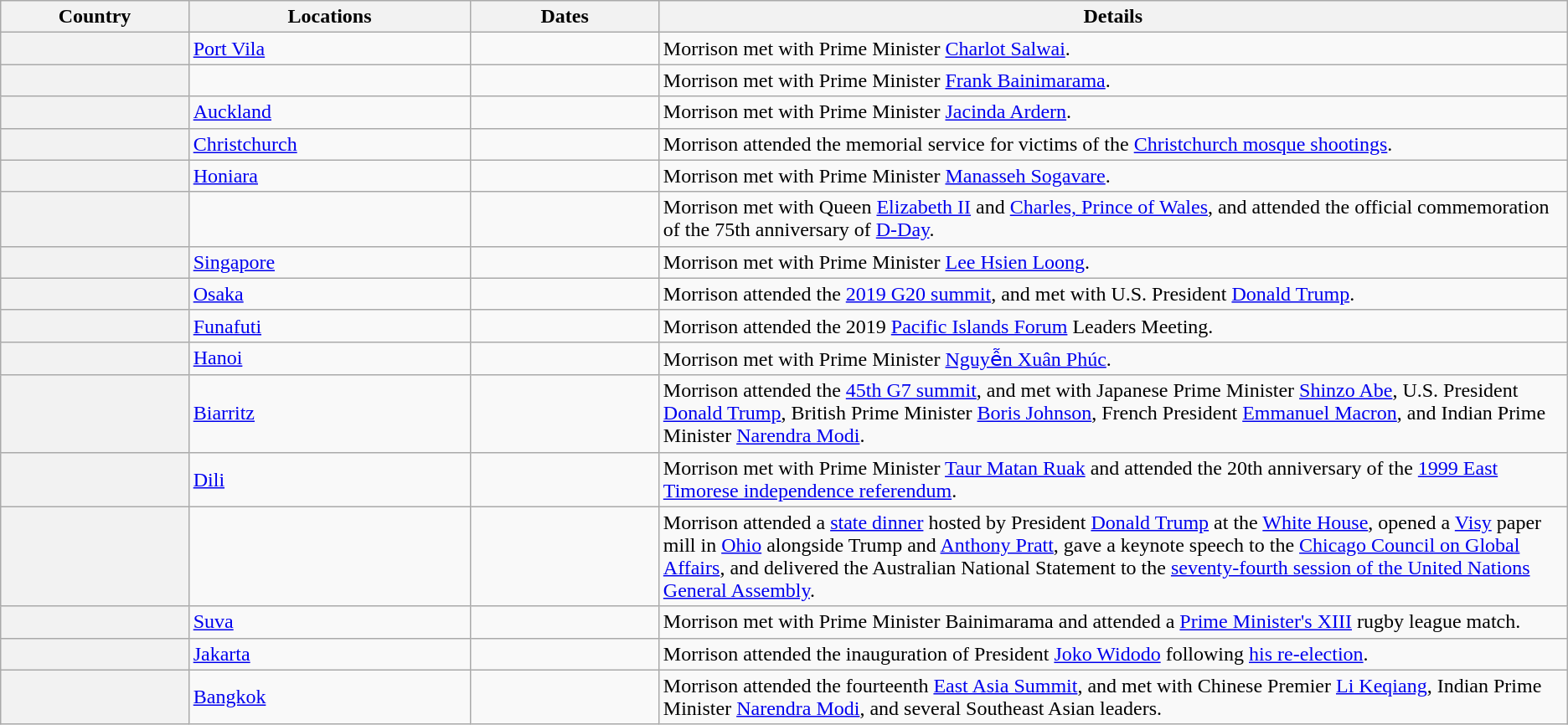<table class="wikitable plainrowheaders sortable">
<tr>
<th scope="col" style="width: 12%;">Country</th>
<th scope="col" style="width: 18%;">Locations</th>
<th scope="col" style="width: 12%;">Dates</th>
<th scope="col" style="width: 58%;" class="unsortable">Details</th>
</tr>
<tr>
<th scope="row"></th>
<td><a href='#'>Port Vila</a></td>
<td></td>
<td>Morrison met with Prime Minister <a href='#'>Charlot Salwai</a>.</td>
</tr>
<tr>
<th scope="row"></th>
<td></td>
<td></td>
<td>Morrison met with Prime Minister <a href='#'>Frank Bainimarama</a>.</td>
</tr>
<tr>
<th scope="row"></th>
<td><a href='#'>Auckland</a></td>
<td></td>
<td>Morrison met with Prime Minister <a href='#'>Jacinda Ardern</a>.</td>
</tr>
<tr>
<th scope="row"></th>
<td><a href='#'>Christchurch</a></td>
<td></td>
<td>Morrison attended the memorial service for victims of the <a href='#'>Christchurch mosque shootings</a>.</td>
</tr>
<tr>
<th scope="row"></th>
<td><a href='#'>Honiara</a></td>
<td></td>
<td>Morrison met with Prime Minister <a href='#'>Manasseh Sogavare</a>.</td>
</tr>
<tr>
<th scope="row"></th>
<td></td>
<td></td>
<td>Morrison met with Queen <a href='#'>Elizabeth II</a> and <a href='#'>Charles, Prince of Wales</a>, and attended the official commemoration of the 75th anniversary of <a href='#'>D-Day</a>.</td>
</tr>
<tr>
<th scope="row"></th>
<td><a href='#'>Singapore</a></td>
<td></td>
<td>Morrison met with Prime Minister <a href='#'>Lee Hsien Loong</a>.</td>
</tr>
<tr>
<th scope="row"></th>
<td><a href='#'>Osaka</a></td>
<td></td>
<td>Morrison attended the <a href='#'>2019 G20 summit</a>, and met with U.S. President <a href='#'>Donald Trump</a>.</td>
</tr>
<tr>
<th scope="row"></th>
<td><a href='#'>Funafuti</a></td>
<td></td>
<td>Morrison attended the 2019 <a href='#'>Pacific Islands Forum</a> Leaders Meeting.</td>
</tr>
<tr>
<th scope="row"></th>
<td><a href='#'>Hanoi</a></td>
<td></td>
<td>Morrison met with Prime Minister <a href='#'>Nguyễn Xuân Phúc</a>.</td>
</tr>
<tr>
<th scope="row"></th>
<td><a href='#'>Biarritz</a></td>
<td></td>
<td>Morrison attended the <a href='#'>45th G7 summit</a>, and met with Japanese Prime Minister <a href='#'>Shinzo Abe</a>, U.S. President <a href='#'>Donald Trump</a>, British Prime Minister <a href='#'>Boris Johnson</a>, French President <a href='#'>Emmanuel Macron</a>, and Indian Prime Minister <a href='#'>Narendra Modi</a>.</td>
</tr>
<tr>
<th scope="row"></th>
<td><a href='#'>Dili</a></td>
<td></td>
<td>Morrison met with Prime Minister <a href='#'>Taur Matan Ruak</a> and attended the 20th anniversary of the <a href='#'>1999 East Timorese independence referendum</a>.</td>
</tr>
<tr>
<th scope="row"></th>
<td></td>
<td></td>
<td>Morrison attended a <a href='#'>state dinner</a> hosted by President <a href='#'>Donald Trump</a> at the <a href='#'>White House</a>, opened a <a href='#'>Visy</a> paper mill in <a href='#'>Ohio</a> alongside Trump and <a href='#'>Anthony Pratt</a>, gave a keynote speech to the <a href='#'>Chicago Council on Global Affairs</a>, and delivered the Australian National Statement to the <a href='#'>seventy-fourth session of the United Nations General Assembly</a>.</td>
</tr>
<tr>
<th scope="row"></th>
<td><a href='#'>Suva</a></td>
<td></td>
<td>Morrison met with Prime Minister Bainimarama and attended a <a href='#'>Prime Minister's XIII</a> rugby league match.</td>
</tr>
<tr>
<th scope="row"></th>
<td><a href='#'>Jakarta</a></td>
<td></td>
<td>Morrison attended the inauguration of President <a href='#'>Joko Widodo</a> following <a href='#'>his re-election</a>.</td>
</tr>
<tr>
<th scope="row"></th>
<td><a href='#'>Bangkok</a></td>
<td></td>
<td>Morrison attended the fourteenth <a href='#'>East Asia Summit</a>, and met with Chinese Premier <a href='#'>Li Keqiang</a>, Indian Prime Minister <a href='#'>Narendra Modi</a>, and several Southeast Asian leaders.</td>
</tr>
</table>
